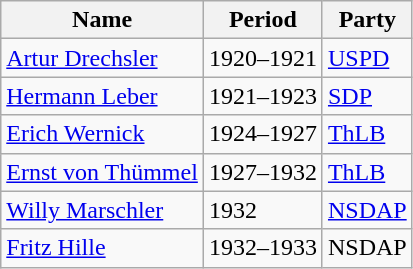<table class="wikitable">
<tr>
<th>Name</th>
<th>Period</th>
<th>Party</th>
</tr>
<tr>
<td><a href='#'>Artur Drechsler</a></td>
<td>1920–1921</td>
<td><a href='#'>USPD</a></td>
</tr>
<tr>
<td><a href='#'>Hermann Leber</a></td>
<td>1921–1923</td>
<td><a href='#'>SDP</a></td>
</tr>
<tr>
<td><a href='#'>Erich Wernick</a></td>
<td>1924–1927</td>
<td><a href='#'>ThLB</a></td>
</tr>
<tr>
<td><a href='#'>Ernst von Thümmel</a></td>
<td>1927–1932</td>
<td><a href='#'>ThLB</a></td>
</tr>
<tr>
<td><a href='#'>Willy Marschler</a></td>
<td>1932</td>
<td><a href='#'>NSDAP</a></td>
</tr>
<tr>
<td><a href='#'>Fritz Hille</a></td>
<td>1932–1933</td>
<td>NSDAP</td>
</tr>
</table>
